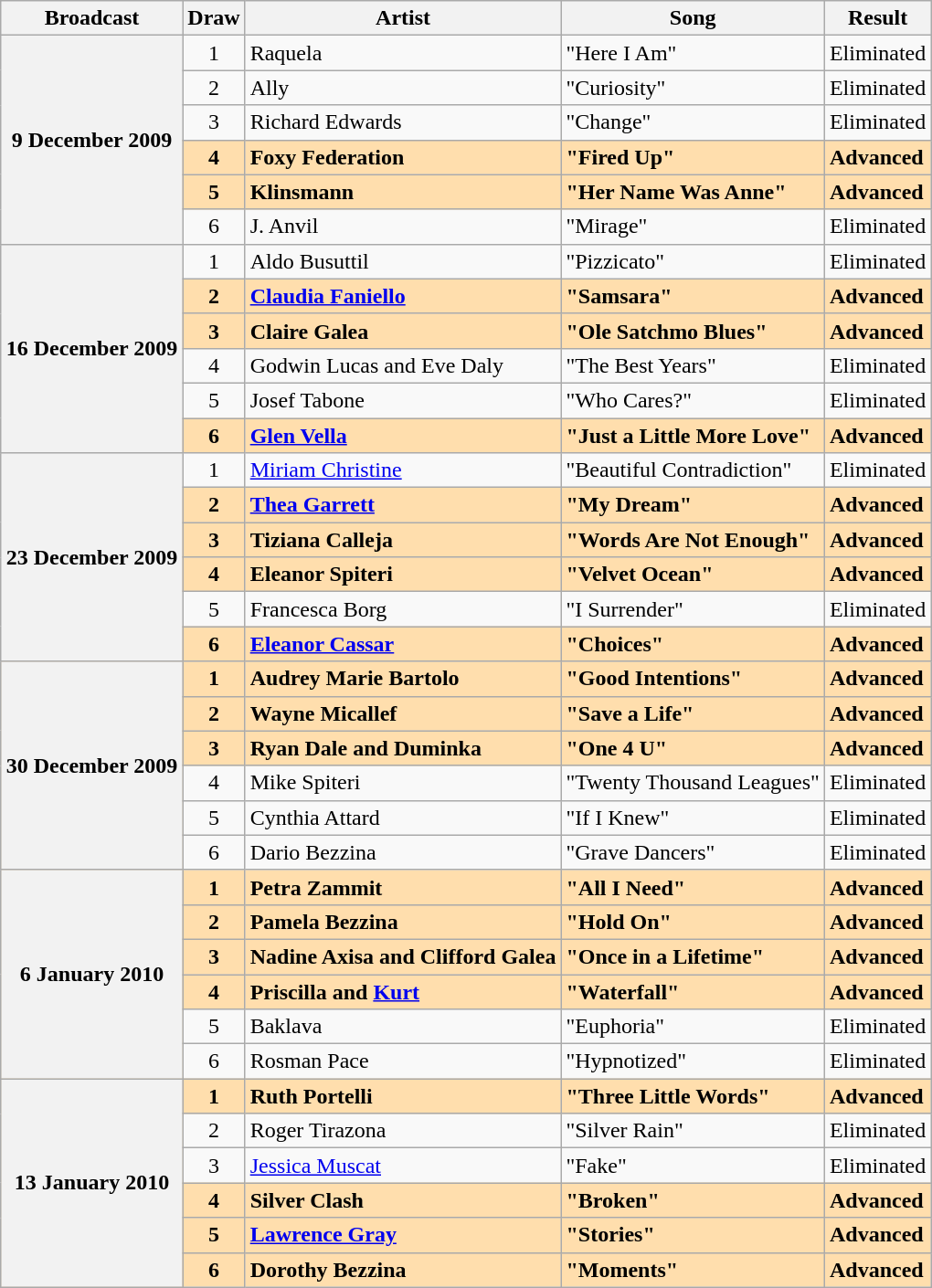<table class="wikitable sortable plainrowheaders" style="margin: 1em auto 1em auto;">
<tr>
<th>Broadcast</th>
<th>Draw</th>
<th>Artist</th>
<th>Song</th>
<th>Result</th>
</tr>
<tr>
<th rowspan="6" scope="row">9 December 2009</th>
<td align="center">1</td>
<td align="left">Raquela</td>
<td align="left">"Here I Am"</td>
<td>Eliminated</td>
</tr>
<tr>
<td align="center">2</td>
<td align="left">Ally</td>
<td align="left">"Curiosity"</td>
<td>Eliminated</td>
</tr>
<tr>
<td align="center">3</td>
<td align="left">Richard Edwards</td>
<td align="left">"Change"</td>
<td>Eliminated</td>
</tr>
<tr style="font-weight:bold; background:navajowhite;">
<td align="center">4</td>
<td align="left">Foxy Federation</td>
<td align="left">"Fired Up"</td>
<td>Advanced</td>
</tr>
<tr style="font-weight:bold; background:navajowhite;">
<td align="center">5</td>
<td align="left">Klinsmann</td>
<td align="left">"Her Name Was Anne"</td>
<td>Advanced</td>
</tr>
<tr>
<td align="center">6</td>
<td align="left">J. Anvil</td>
<td align="left">"Mirage"</td>
<td>Eliminated</td>
</tr>
<tr>
<th rowspan="6" scope="row">16 December 2009</th>
<td align="center">1</td>
<td align="left">Aldo Busuttil</td>
<td align="left">"Pizzicato"</td>
<td>Eliminated</td>
</tr>
<tr style="font-weight:bold; background:navajowhite;">
<td align="center">2</td>
<td align="left"><a href='#'>Claudia Faniello</a></td>
<td align="left">"Samsara"</td>
<td>Advanced</td>
</tr>
<tr style="font-weight:bold; background:navajowhite;">
<td align="center">3</td>
<td align="left">Claire Galea</td>
<td align="left">"Ole Satchmo Blues"</td>
<td>Advanced</td>
</tr>
<tr>
<td align="center">4</td>
<td align="left">Godwin Lucas and Eve Daly</td>
<td align="left">"The Best Years"</td>
<td>Eliminated</td>
</tr>
<tr>
<td align="center">5</td>
<td align="left">Josef Tabone</td>
<td align="left">"Who Cares?"</td>
<td>Eliminated</td>
</tr>
<tr style="font-weight:bold; background:navajowhite;">
<td align="center">6</td>
<td align="left"><a href='#'>Glen Vella</a></td>
<td align="left">"Just a Little More Love"</td>
<td>Advanced</td>
</tr>
<tr>
<th rowspan="6" scope="row">23 December 2009</th>
<td align="center">1</td>
<td align="left"><a href='#'>Miriam Christine</a></td>
<td align="left">"Beautiful Contradiction"</td>
<td>Eliminated</td>
</tr>
<tr style="font-weight:bold; background:navajowhite;">
<td align="center">2</td>
<td align="left"><a href='#'>Thea Garrett</a></td>
<td align="left">"My Dream"</td>
<td>Advanced</td>
</tr>
<tr style="font-weight:bold; background:navajowhite;">
<td align="center">3</td>
<td align="left">Tiziana Calleja</td>
<td align="left">"Words Are Not Enough"</td>
<td>Advanced</td>
</tr>
<tr style="font-weight:bold; background:navajowhite;">
<td align="center">4</td>
<td align="left">Eleanor Spiteri</td>
<td align="left">"Velvet Ocean"</td>
<td>Advanced</td>
</tr>
<tr>
<td align="center">5</td>
<td align="left">Francesca Borg</td>
<td align="left">"I Surrender"</td>
<td>Eliminated</td>
</tr>
<tr style="font-weight:bold; background:navajowhite;">
<td align="center">6</td>
<td align="left"><a href='#'>Eleanor Cassar</a></td>
<td align="left">"Choices"</td>
<td>Advanced</td>
</tr>
<tr style="font-weight:bold; background:navajowhite;">
<th rowspan="6" scope="row">30 December 2009</th>
<td align="center">1</td>
<td align="left">Audrey Marie Bartolo</td>
<td align="left">"Good Intentions"</td>
<td>Advanced</td>
</tr>
<tr style="font-weight:bold; background:navajowhite;">
<td align="center">2</td>
<td align="left">Wayne Micallef</td>
<td align="left">"Save a Life"</td>
<td>Advanced</td>
</tr>
<tr style="font-weight:bold; background:navajowhite;">
<td align="center">3</td>
<td align="left">Ryan Dale and Duminka</td>
<td align="left">"One 4 U"</td>
<td>Advanced</td>
</tr>
<tr>
<td align="center">4</td>
<td align="left">Mike Spiteri</td>
<td align="left">"Twenty Thousand Leagues"</td>
<td>Eliminated</td>
</tr>
<tr>
<td align="center">5</td>
<td align="left">Cynthia Attard</td>
<td align="left">"If I Knew"</td>
<td>Eliminated</td>
</tr>
<tr>
<td align="center">6</td>
<td align="left">Dario Bezzina</td>
<td align="left">"Grave Dancers"</td>
<td>Eliminated</td>
</tr>
<tr style="font-weight:bold; background:navajowhite;">
<th rowspan="6" scope="row">6 January 2010</th>
<td align="center">1</td>
<td align="left">Petra Zammit</td>
<td align="left">"All I Need"</td>
<td>Advanced</td>
</tr>
<tr style="font-weight:bold; background:navajowhite;">
<td align="center">2</td>
<td align="left">Pamela Bezzina</td>
<td align="left">"Hold On"</td>
<td>Advanced</td>
</tr>
<tr style="font-weight:bold; background:navajowhite;">
<td align="center">3</td>
<td align="left">Nadine Axisa and Clifford Galea</td>
<td align="left">"Once in a Lifetime"</td>
<td>Advanced</td>
</tr>
<tr style="font-weight:bold; background:navajowhite;">
<td align="center">4</td>
<td align="left">Priscilla and <a href='#'>Kurt</a></td>
<td align="left">"Waterfall"</td>
<td>Advanced</td>
</tr>
<tr>
<td align="center">5</td>
<td align="left">Baklava</td>
<td align="left">"Euphoria"</td>
<td>Eliminated</td>
</tr>
<tr>
<td align="center">6</td>
<td align="left">Rosman Pace</td>
<td align="left">"Hypnotized"</td>
<td>Eliminated</td>
</tr>
<tr style="font-weight:bold; background:navajowhite;">
<th rowspan="6" scope="row">13 January 2010</th>
<td align="center">1</td>
<td align="left">Ruth Portelli</td>
<td align="left">"Three Little Words"</td>
<td>Advanced</td>
</tr>
<tr>
<td align="center">2</td>
<td align="left">Roger Tirazona</td>
<td align="left">"Silver Rain"</td>
<td>Eliminated</td>
</tr>
<tr>
<td align="center">3</td>
<td align="left"><a href='#'>Jessica Muscat</a></td>
<td align="left">"Fake"</td>
<td>Eliminated</td>
</tr>
<tr style="font-weight:bold; background:navajowhite;">
<td align="center">4</td>
<td align="left">Silver Clash</td>
<td align="left">"Broken"</td>
<td>Advanced</td>
</tr>
<tr style="font-weight:bold; background:navajowhite;">
<td align="center">5</td>
<td align="left"><a href='#'>Lawrence Gray</a></td>
<td align="left">"Stories"</td>
<td>Advanced</td>
</tr>
<tr style="font-weight:bold; background:navajowhite;">
<td align="center">6</td>
<td align="left">Dorothy Bezzina</td>
<td align="left">"Moments"</td>
<td>Advanced</td>
</tr>
</table>
